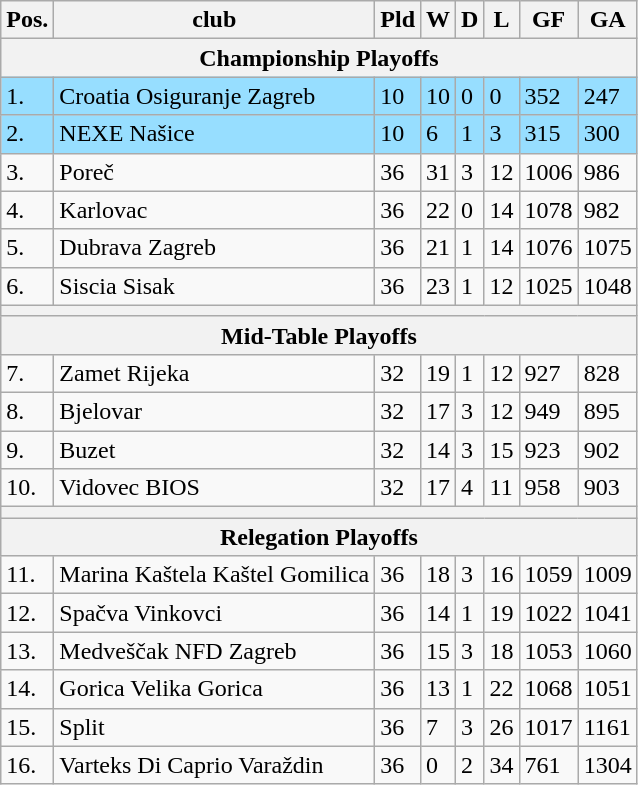<table class="wikitable">
<tr>
<th>Pos.</th>
<th>club</th>
<th>Pld</th>
<th>W</th>
<th>D</th>
<th>L</th>
<th>GF</th>
<th>GA</th>
</tr>
<tr>
<th colspan="8">Championship Playoffs</th>
</tr>
<tr style="background: #97deff">
<td>1.</td>
<td>Croatia Osiguranje Zagreb</td>
<td>10</td>
<td>10</td>
<td>0</td>
<td>0</td>
<td>352</td>
<td>247</td>
</tr>
<tr style="background: #97deff">
<td>2.</td>
<td>NEXE Našice</td>
<td>10</td>
<td>6</td>
<td>1</td>
<td>3</td>
<td>315</td>
<td>300</td>
</tr>
<tr>
<td>3.</td>
<td>Poreč</td>
<td>36</td>
<td>31</td>
<td>3</td>
<td>12</td>
<td>1006</td>
<td>986</td>
</tr>
<tr>
<td>4.</td>
<td>Karlovac</td>
<td>36</td>
<td>22</td>
<td>0</td>
<td>14</td>
<td>1078</td>
<td>982</td>
</tr>
<tr>
<td>5.</td>
<td>Dubrava Zagreb</td>
<td>36</td>
<td>21</td>
<td>1</td>
<td>14</td>
<td>1076</td>
<td>1075</td>
</tr>
<tr>
<td>6.</td>
<td>Siscia Sisak</td>
<td>36</td>
<td>23</td>
<td>1</td>
<td>12</td>
<td>1025</td>
<td>1048</td>
</tr>
<tr>
<th colspan="8"></th>
</tr>
<tr>
<th colspan="8">Mid-Table Playoffs</th>
</tr>
<tr>
<td>7.</td>
<td>Zamet Rijeka</td>
<td>32</td>
<td>19</td>
<td>1</td>
<td>12</td>
<td>927</td>
<td>828</td>
</tr>
<tr>
<td>8.</td>
<td>Bjelovar</td>
<td>32</td>
<td>17</td>
<td>3</td>
<td>12</td>
<td>949</td>
<td>895</td>
</tr>
<tr>
<td>9.</td>
<td>Buzet</td>
<td>32</td>
<td>14</td>
<td>3</td>
<td>15</td>
<td>923</td>
<td>902</td>
</tr>
<tr>
<td>10.</td>
<td>Vidovec BIOS</td>
<td>32</td>
<td>17</td>
<td>4</td>
<td>11</td>
<td>958</td>
<td>903</td>
</tr>
<tr>
<th colspan="8"></th>
</tr>
<tr>
<th colspan="8">Relegation Playoffs</th>
</tr>
<tr>
<td>11.</td>
<td>Marina Kaštela Kaštel Gomilica</td>
<td>36</td>
<td>18</td>
<td>3</td>
<td>16</td>
<td>1059</td>
<td>1009</td>
</tr>
<tr>
<td>12.</td>
<td>Spačva Vinkovci</td>
<td>36</td>
<td>14</td>
<td>1</td>
<td>19</td>
<td>1022</td>
<td>1041</td>
</tr>
<tr>
<td>13.</td>
<td>Medveščak NFD Zagreb</td>
<td>36</td>
<td>15</td>
<td>3</td>
<td>18</td>
<td>1053</td>
<td>1060</td>
</tr>
<tr>
<td>14.</td>
<td>Gorica Velika Gorica</td>
<td>36</td>
<td>13</td>
<td>1</td>
<td>22</td>
<td>1068</td>
<td>1051</td>
</tr>
<tr>
<td>15.</td>
<td>Split</td>
<td>36</td>
<td>7</td>
<td>3</td>
<td>26</td>
<td>1017</td>
<td>1161</td>
</tr>
<tr>
<td>16.</td>
<td>Varteks Di Caprio Varaždin</td>
<td>36</td>
<td>0</td>
<td>2</td>
<td>34</td>
<td>761</td>
<td>1304</td>
</tr>
</table>
